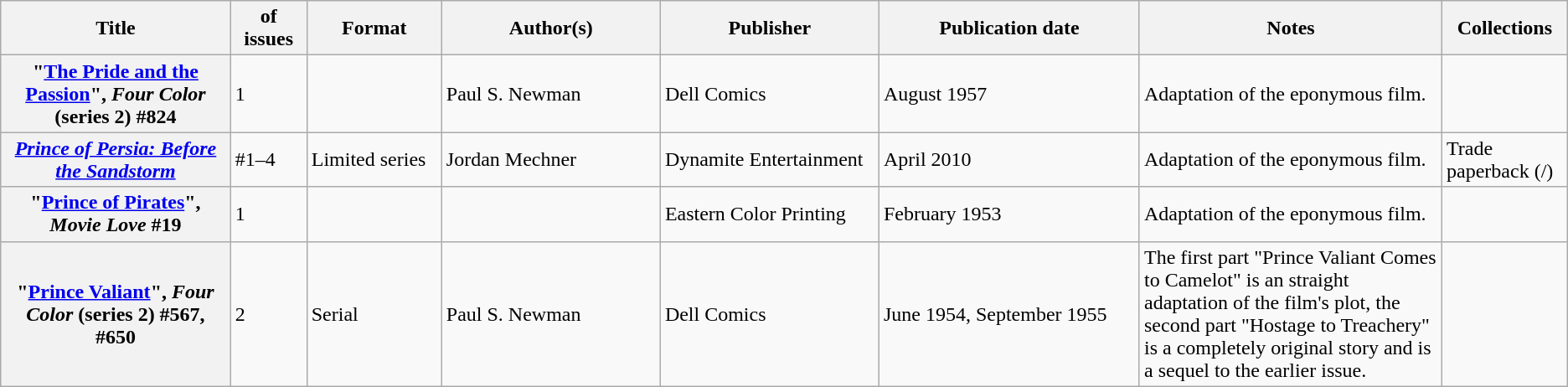<table class="wikitable">
<tr>
<th>Title</th>
<th style="width:40pt"> of issues</th>
<th style="width:75pt">Format</th>
<th style="width:125pt">Author(s)</th>
<th style="width:125pt">Publisher</th>
<th style="width:150pt">Publication date</th>
<th style="width:175pt">Notes</th>
<th>Collections</th>
</tr>
<tr>
<th>"<a href='#'>The Pride and the Passion</a>", <em>Four Color</em> (series 2) #824</th>
<td>1</td>
<td></td>
<td>Paul S. Newman</td>
<td>Dell Comics</td>
<td>August 1957</td>
<td>Adaptation of the eponymous film.</td>
<td></td>
</tr>
<tr>
<th><em><a href='#'>Prince of Persia: Before the Sandstorm</a></em></th>
<td>#1–4</td>
<td>Limited series</td>
<td>Jordan Mechner</td>
<td>Dynamite Entertainment</td>
<td>April 2010</td>
<td>Adaptation of the eponymous film.</td>
<td>Trade paperback (/)</td>
</tr>
<tr>
<th>"<a href='#'>Prince of Pirates</a>", <em>Movie Love</em> #19</th>
<td>1</td>
<td></td>
<td></td>
<td>Eastern Color Printing</td>
<td>February 1953</td>
<td>Adaptation of the eponymous film.</td>
<td></td>
</tr>
<tr>
<th>"<a href='#'>Prince Valiant</a>", <em>Four Color</em> (series 2) #567, #650</th>
<td>2</td>
<td>Serial</td>
<td>Paul S. Newman</td>
<td>Dell Comics</td>
<td>June 1954, September 1955</td>
<td>The first part "Prince Valiant Comes to Camelot" is an straight adaptation of the film's plot, the second part "Hostage to Treachery" is a completely original story and is a sequel to the earlier issue.</td>
<td></td>
</tr>
</table>
